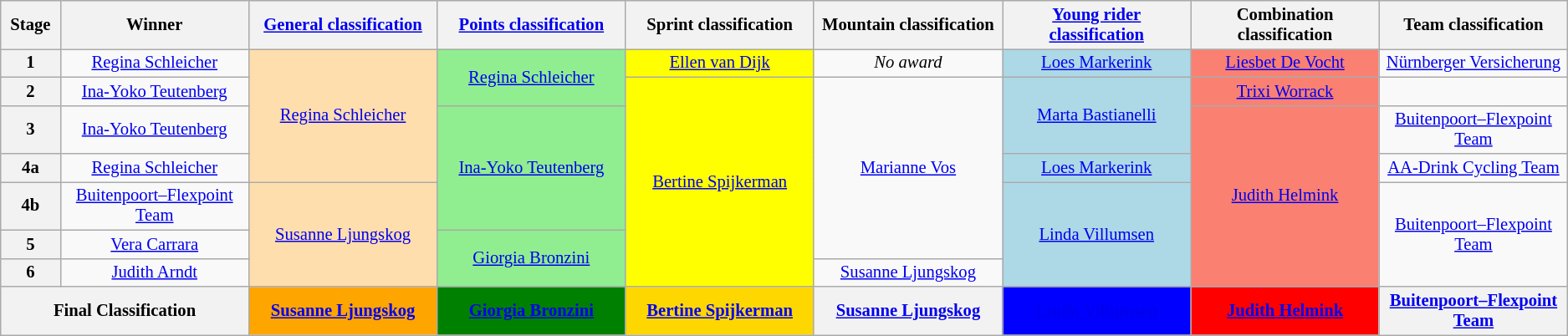<table class="wikitable" style="text-align: center; font-size:86%;">
<tr style="background-color: #efefef;">
<th width="1%">Stage</th>
<th width="7%">Winner</th>
<th width="7%"><a href='#'>General classification</a><br></th>
<th width="7%"><a href='#'>Points classification</a><br></th>
<th width="7%">Sprint classification<br></th>
<th width="7%">Mountain classification</th>
<th width="7%"><a href='#'>Young rider classification</a><br></th>
<th width="7%">Combination classification<br></th>
<th width="7%">Team classification</th>
</tr>
<tr>
<th>1</th>
<td><a href='#'>Regina Schleicher</a></td>
<td style="background:navajowhite;" rowspan=4><a href='#'>Regina Schleicher</a></td>
<td style="background:lightgreen;" rowspan=2><a href='#'>Regina Schleicher</a></td>
<td style="background:yellow;"><a href='#'>Ellen van Dijk</a></td>
<td><em>No award</em></td>
<td style="background:lightblue;"><a href='#'>Loes Markerink</a></td>
<td style="background:salmon;"><a href='#'>Liesbet De Vocht</a></td>
<td><a href='#'>Nürnberger Versicherung</a></td>
</tr>
<tr>
<th>2</th>
<td><a href='#'>Ina-Yoko Teutenberg</a></td>
<td style="background:yellow;" rowspan=6><a href='#'>Bertine Spijkerman</a></td>
<td rowspan=5><a href='#'>Marianne Vos</a></td>
<td style="background:lightblue;" rowspan=2><a href='#'>Marta Bastianelli</a></td>
<td style="background:salmon;"><a href='#'>Trixi Worrack</a></td>
<td></td>
</tr>
<tr>
<th>3</th>
<td><a href='#'>Ina-Yoko Teutenberg</a></td>
<td style="background:lightgreen;" rowspan=3><a href='#'>Ina-Yoko Teutenberg</a></td>
<td style="background:salmon;" rowspan=5><a href='#'>Judith Helmink</a></td>
<td><a href='#'>Buitenpoort–Flexpoint Team</a></td>
</tr>
<tr>
<th>4a</th>
<td><a href='#'>Regina Schleicher</a></td>
<td style="background:lightblue;"><a href='#'>Loes Markerink</a></td>
<td><a href='#'>AA-Drink Cycling Team</a></td>
</tr>
<tr>
<th>4b</th>
<td><a href='#'>Buitenpoort–Flexpoint Team</a></td>
<td style="background:navajowhite;" rowspan=3><a href='#'>Susanne Ljungskog</a></td>
<td style="background:lightblue;" rowspan=3><a href='#'>Linda Villumsen</a></td>
<td rowspan=3><a href='#'>Buitenpoort–Flexpoint Team</a></td>
</tr>
<tr>
<th>5</th>
<td><a href='#'>Vera Carrara</a></td>
<td style="background:lightgreen;" rowspan=2><a href='#'>Giorgia Bronzini</a></td>
</tr>
<tr>
<th>6</th>
<td><a href='#'>Judith Arndt</a></td>
<td><a href='#'>Susanne Ljungskog</a></td>
</tr>
<tr>
<th colspan=2><strong>Final Classification</strong></th>
<th style="background:orange;"><a href='#'>Susanne Ljungskog</a></th>
<th style="background:green;"><a href='#'>Giorgia Bronzini</a></th>
<th style="background:gold;"><a href='#'>Bertine Spijkerman</a></th>
<th><a href='#'>Susanne Ljungskog</a></th>
<th style="background:blue;"><a href='#'>Linda Villumsen</a></th>
<th style="background:red;"><a href='#'>Judith Helmink</a></th>
<th><a href='#'>Buitenpoort–Flexpoint Team</a></th>
</tr>
</table>
